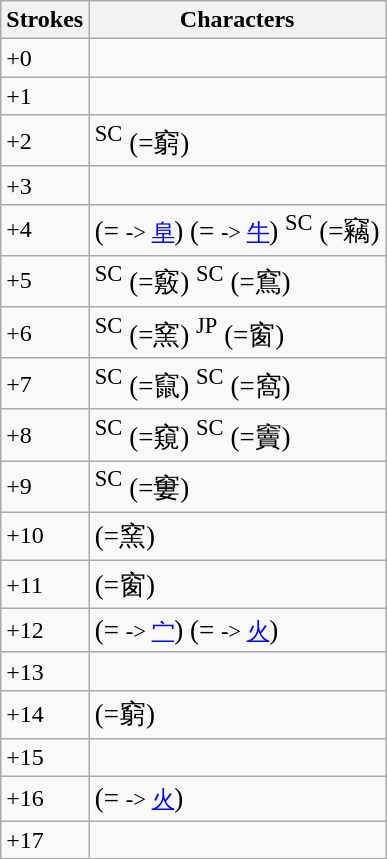<table class="wikitable">
<tr>
<th>Strokes</th>
<th>Characters</th>
</tr>
<tr>
<td>+0</td>
<td style="font-size: large;"></td>
</tr>
<tr>
<td>+1</td>
<td style="font-size: large;"></td>
</tr>
<tr>
<td>+2</td>
<td style="font-size: large;"> <sup>SC</sup> (=窮)</td>
</tr>
<tr>
<td>+3</td>
<td style="font-size: large;">   </td>
</tr>
<tr>
<td>+4</td>
<td style="font-size: large;">  (= <small>-> <a href='#'>阜</a></small>)      (= <small>-> <a href='#'>牛</a></small>) <sup>SC</sup> (=竊)</td>
</tr>
<tr>
<td>+5</td>
<td style="font-size: large;">         <sup>SC</sup> (=竅) <sup>SC</sup> (=窵)</td>
</tr>
<tr>
<td>+6</td>
<td style="font-size: large;">  <sup>SC</sup> (=窯)  <sup>JP</sup> (=窗)  </td>
</tr>
<tr>
<td>+7</td>
<td style="font-size: large;">      <sup>SC</sup> (=竄) <sup>SC</sup> (=窩)</td>
</tr>
<tr>
<td>+8</td>
<td style="font-size: large;">       <sup>SC</sup> (=窺) <sup>SC</sup> (=竇) </td>
</tr>
<tr>
<td>+9</td>
<td style="font-size: large;">     <sup>SC</sup> (=窶)</td>
</tr>
<tr>
<td>+10</td>
<td style="font-size: large;">   (=窯)    </td>
</tr>
<tr>
<td>+11</td>
<td style="font-size: large;">       (=窗)  </td>
</tr>
<tr>
<td>+12</td>
<td style="font-size: large;">     (= <small>-> <a href='#'>宀</a></small>)  (= <small>-> <a href='#'>火</a></small>)</td>
</tr>
<tr>
<td>+13</td>
<td style="font-size: large;"> </td>
</tr>
<tr>
<td>+14</td>
<td style="font-size: large;"> (=窮)</td>
</tr>
<tr>
<td>+15</td>
<td style="font-size: large;"></td>
</tr>
<tr>
<td>+16</td>
<td style="font-size: large;"> (= <small>-> <a href='#'>火</a></small>) </td>
</tr>
<tr>
<td>+17</td>
<td style="font-size: large;"></td>
</tr>
</table>
